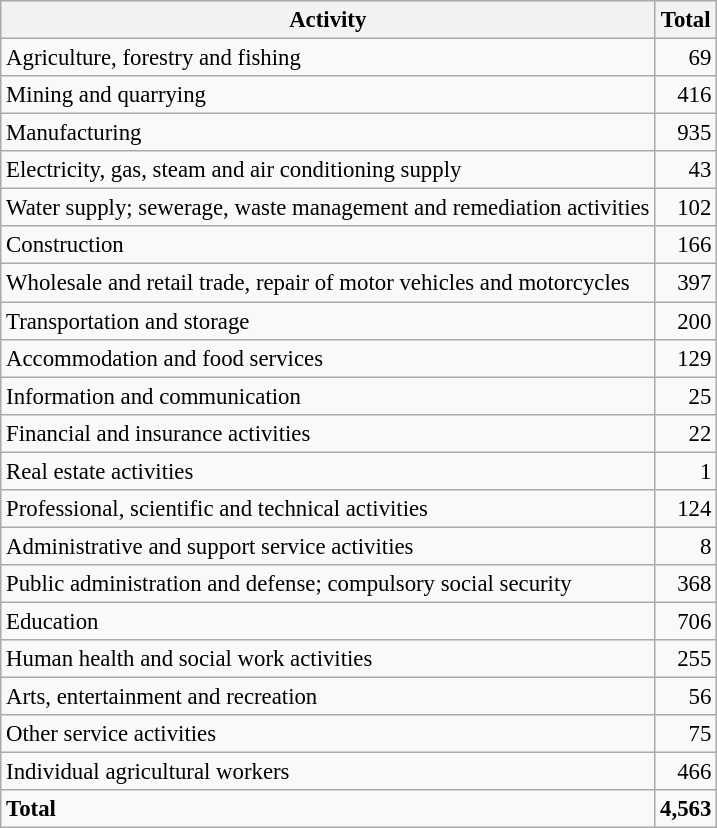<table class="wikitable sortable" style="font-size:95%;">
<tr>
<th>Activity</th>
<th>Total</th>
</tr>
<tr>
<td>Agriculture, forestry and fishing</td>
<td align="right">69</td>
</tr>
<tr>
<td>Mining and quarrying</td>
<td align="right">416</td>
</tr>
<tr>
<td>Manufacturing</td>
<td align="right">935</td>
</tr>
<tr>
<td>Electricity, gas, steam and air conditioning supply</td>
<td align="right">43</td>
</tr>
<tr>
<td>Water supply; sewerage, waste management and remediation activities</td>
<td align="right">102</td>
</tr>
<tr>
<td>Construction</td>
<td align="right">166</td>
</tr>
<tr>
<td>Wholesale and retail trade, repair of motor vehicles and motorcycles</td>
<td align="right">397</td>
</tr>
<tr>
<td>Transportation and storage</td>
<td align="right">200</td>
</tr>
<tr>
<td>Accommodation and food services</td>
<td align="right">129</td>
</tr>
<tr>
<td>Information and communication</td>
<td align="right">25</td>
</tr>
<tr>
<td>Financial and insurance activities</td>
<td align="right">22</td>
</tr>
<tr>
<td>Real estate activities</td>
<td align="right">1</td>
</tr>
<tr>
<td>Professional, scientific and technical activities</td>
<td align="right">124</td>
</tr>
<tr>
<td>Administrative and support service activities</td>
<td align="right">8</td>
</tr>
<tr>
<td>Public administration and defense; compulsory social security</td>
<td align="right">368</td>
</tr>
<tr>
<td>Education</td>
<td align="right">706</td>
</tr>
<tr>
<td>Human health and social work activities</td>
<td align="right">255</td>
</tr>
<tr>
<td>Arts, entertainment and recreation</td>
<td align="right">56</td>
</tr>
<tr>
<td>Other service activities</td>
<td align="right">75</td>
</tr>
<tr>
<td>Individual agricultural workers</td>
<td align="right">466</td>
</tr>
<tr class="sortbottom">
<td><strong>Total</strong></td>
<td align="right"><strong>4,563</strong></td>
</tr>
</table>
